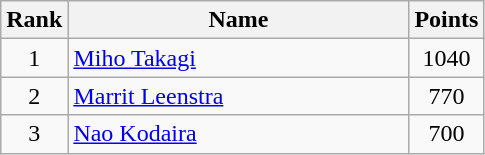<table class="wikitable" border="1" style="text-align:center">
<tr>
<th width=30>Rank</th>
<th width=220>Name</th>
<th width=25>Points</th>
</tr>
<tr>
<td>1</td>
<td align="left"> <a href='#'>Miho Takagi</a></td>
<td>1040</td>
</tr>
<tr>
<td>2</td>
<td align="left"> <a href='#'>Marrit Leenstra</a></td>
<td>770</td>
</tr>
<tr>
<td>3</td>
<td align="left"> <a href='#'>Nao Kodaira</a></td>
<td>700</td>
</tr>
</table>
